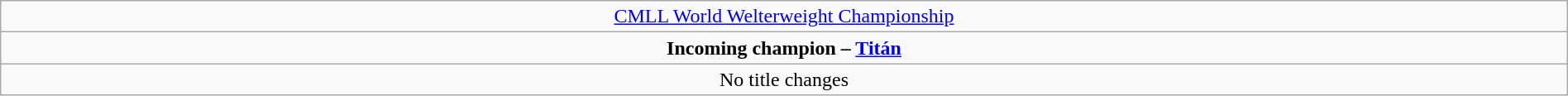<table class="wikitable" style="text-align:center; width:100%;">
<tr>
<td colspan="5" style="text-align: center;"><a href='#'>CMLL World Welterweight Championship</a></td>
</tr>
<tr>
<td colspan="5" style="text-align: center;"><strong>Incoming champion – <a href='#'>Titán</a></strong></td>
</tr>
<tr>
<td colspan="5">No title changes</td>
</tr>
</table>
